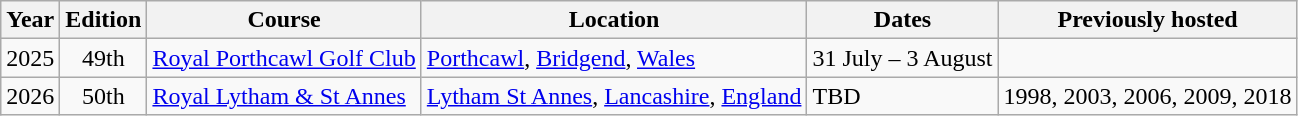<table class=wikitable>
<tr>
<th>Year</th>
<th>Edition</th>
<th>Course</th>
<th>Location</th>
<th>Dates</th>
<th>Previously hosted</th>
</tr>
<tr>
<td align=center>2025</td>
<td align=center>49th</td>
<td><a href='#'>Royal Porthcawl Golf Club</a></td>
<td><a href='#'>Porthcawl</a>, <a href='#'>Bridgend</a>, <a href='#'>Wales</a></td>
<td>31 July – 3 August</td>
<td></td>
</tr>
<tr>
<td align=center>2026</td>
<td align=center>50th</td>
<td><a href='#'>Royal Lytham & St Annes</a></td>
<td><a href='#'>Lytham St Annes</a>, <a href='#'>Lancashire</a>, <a href='#'>England</a></td>
<td>TBD</td>
<td>1998, 2003, 2006, 2009, 2018</td>
</tr>
</table>
